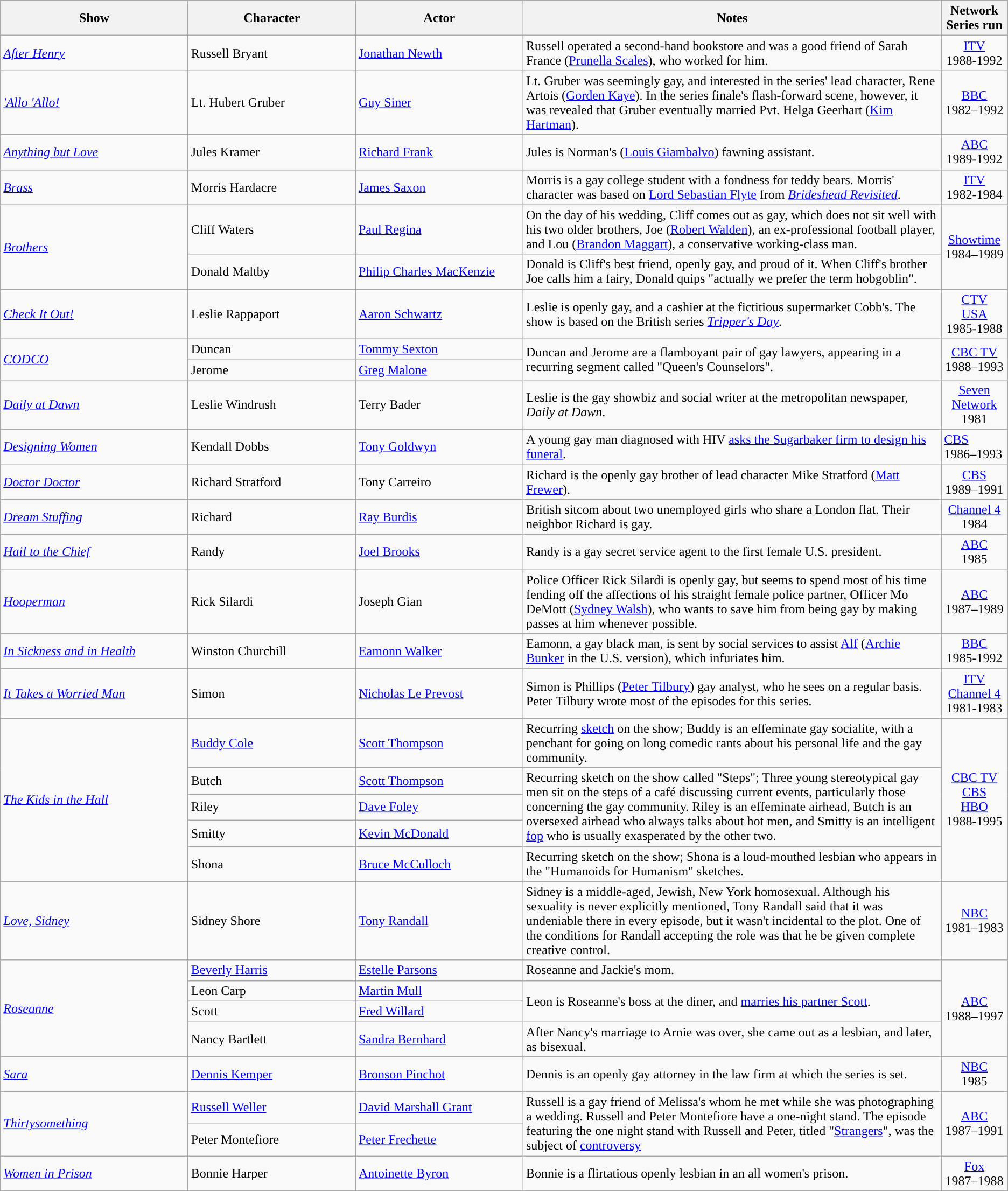<table class="sortable wikitable" style="margins:auto; width=100%;">
<tr>
<th style="width:225px;">Show</th>
<th style="width:200px">Character</th>
<th style="width:200px">Actor</th>
<th class="unsortable">Notes</th>
<th style="width:75px;" class="unsortable">Network <br>Series run</th>
</tr>
<tr>
<td><em><a href='#'>After Henry</a></em></td>
<td>Russell Bryant</td>
<td><a href='#'>Jonathan Newth</a></td>
<td>Russell operated a second-hand bookstore and was a good friend of Sarah France (<a href='#'>Prunella Scales</a>), who worked for him.</td>
<td style="text-align: center;"><a href='#'>ITV</a> <br> 1988-1992</td>
</tr>
<tr>
<td><em><a href='#'>'Allo 'Allo!</a></em></td>
<td>Lt. Hubert Gruber</td>
<td><a href='#'>Guy Siner</a></td>
<td>Lt. Gruber was seemingly gay, and interested in the series' lead character, Rene Artois (<a href='#'>Gorden Kaye</a>). In the series finale's flash-forward scene, however, it was revealed that Gruber eventually married Pvt. Helga Geerhart (<a href='#'>Kim Hartman</a>).</td>
<td style="text-align: center;"><a href='#'>BBC</a> <br> 1982–1992</td>
</tr>
<tr>
<td><em><a href='#'>Anything but Love</a></em></td>
<td>Jules Kramer</td>
<td><a href='#'>Richard Frank</a></td>
<td>Jules is Norman's (<a href='#'>Louis Giambalvo</a>) fawning assistant.</td>
<td style="text-align: center;"><a href='#'>ABC</a> <br> 1989-1992</td>
</tr>
<tr>
<td><em><a href='#'>Brass</a></em></td>
<td>Morris Hardacre</td>
<td><a href='#'>James Saxon</a></td>
<td>Morris is a gay college student with a fondness for teddy bears. Morris' character was based on <a href='#'>Lord Sebastian Flyte</a> from <em><a href='#'>Brideshead Revisited</a></em>.</td>
<td style="text-align: center;"><a href='#'>ITV</a> <br> 1982-1984</td>
</tr>
<tr>
<td rowspan="2"><em><a href='#'>Brothers</a></em></td>
<td>Cliff Waters</td>
<td><a href='#'>Paul Regina</a></td>
<td>On the day of his wedding, Cliff comes out as gay, which does not sit well with his two older brothers, Joe (<a href='#'>Robert Walden</a>), an ex-professional football player, and Lou (<a href='#'>Brandon Maggart</a>), a conservative working-class man.</td>
<td rowspan="2" style="text-align: center;"><a href='#'>Showtime</a> <br> 1984–1989</td>
</tr>
<tr>
<td>Donald Maltby</td>
<td><a href='#'>Philip Charles MacKenzie</a></td>
<td>Donald is Cliff's best friend, openly gay, and proud of it. When Cliff's brother Joe calls him a fairy, Donald quips "actually we prefer the term hobgoblin".</td>
</tr>
<tr>
<td><em><a href='#'>Check It Out!</a></em></td>
<td>Leslie Rappaport</td>
<td><a href='#'>Aaron Schwartz</a></td>
<td>Leslie is openly gay, and a cashier at the fictitious supermarket Cobb's. The show is based on the British series <em><a href='#'>Tripper's Day</a></em>.</td>
<td style="text-align: center;"><a href='#'>CTV</a> <br> <a href='#'>USA</a> <br> 1985-1988</td>
</tr>
<tr>
<td rowspan="2"><em><a href='#'>CODCO</a></em></td>
<td>Duncan</td>
<td><a href='#'>Tommy Sexton</a></td>
<td rowspan="2">Duncan and Jerome are a flamboyant pair of gay lawyers, appearing in a recurring segment called "Queen's Counselors".</td>
<td rowspan="2" style="text-align: center;"><a href='#'>CBC TV</a> <br> 1988–1993</td>
</tr>
<tr>
<td>Jerome</td>
<td><a href='#'>Greg Malone</a></td>
</tr>
<tr>
<td><em><a href='#'>Daily at Dawn</a></em></td>
<td>Leslie Windrush</td>
<td>Terry Bader</td>
<td>Leslie is the gay showbiz and social writer at the metropolitan newspaper, <em>Daily at Dawn</em>.</td>
<td style="text-align: center;"><a href='#'>Seven Network</a> <br> 1981</td>
</tr>
<tr>
<td><em><a href='#'>Designing Women</a></em></td>
<td>Kendall Dobbs</td>
<td><a href='#'>Tony Goldwyn</a></td>
<td>A young gay man diagnosed with HIV <a href='#'>asks the Sugarbaker firm to design his funeral</a>.</td>
<td><a href='#'>CBS</a> <br> 1986–1993</td>
</tr>
<tr>
<td><em><a href='#'>Doctor Doctor</a></em></td>
<td>Richard Stratford</td>
<td>Tony Carreiro</td>
<td>Richard is the openly gay brother of lead character Mike Stratford (<a href='#'>Matt Frewer</a>).</td>
<td style="text-align: center;"><a href='#'>CBS</a> <br> 1989–1991</td>
</tr>
<tr>
<td><em><a href='#'>Dream Stuffing</a></em></td>
<td>Richard</td>
<td><a href='#'>Ray Burdis</a></td>
<td>British sitcom about two unemployed girls who share a London flat. Their neighbor Richard is gay.</td>
<td style="text-align: center;"><a href='#'>Channel 4</a> <br> 1984</td>
</tr>
<tr>
<td><em><a href='#'>Hail to the Chief</a></em></td>
<td>Randy</td>
<td><a href='#'>Joel Brooks</a></td>
<td>Randy is a gay secret service agent to the first female U.S. president.</td>
<td style="text-align: center;"><a href='#'>ABC</a> <br> 1985</td>
</tr>
<tr>
<td><em><a href='#'>Hooperman</a></em></td>
<td>Rick Silardi</td>
<td>Joseph Gian</td>
<td>Police Officer Rick Silardi is openly gay, but seems to spend most of his time fending off the affections of his straight female police partner, Officer Mo DeMott (<a href='#'>Sydney Walsh</a>), who wants to save him from being gay by making passes at him whenever possible.</td>
<td style="text-align: center;"><a href='#'>ABC</a> <br> 1987–1989</td>
</tr>
<tr>
<td><em><a href='#'>In Sickness and in Health</a></em></td>
<td>Winston Churchill</td>
<td><a href='#'>Eamonn Walker</a></td>
<td>Eamonn, a gay black man, is sent by social services to assist <a href='#'>Alf</a> (<a href='#'>Archie Bunker</a> in the U.S. version), which infuriates him.</td>
<td style="text-align: center;"><a href='#'>BBC</a> <br> 1985-1992</td>
</tr>
<tr>
<td><em><a href='#'>It Takes a Worried Man</a></em></td>
<td>Simon</td>
<td><a href='#'>Nicholas Le Prevost</a></td>
<td>Simon is Phillips (<a href='#'>Peter Tilbury</a>) gay analyst, who he sees on a regular basis. Peter Tilbury wrote most of the episodes for this series.</td>
<td style="text-align: center;"><a href='#'>ITV</a> <br> <a href='#'>Channel 4</a> <br> 1981-1983</td>
</tr>
<tr>
<td rowspan="5"><em><a href='#'>The Kids in the Hall</a></em></td>
<td><a href='#'>Buddy Cole</a></td>
<td><a href='#'>Scott Thompson</a></td>
<td>Recurring <a href='#'>sketch</a> on the show; Buddy is an effeminate gay socialite, with a penchant for going on long comedic rants about his personal life and the gay community.</td>
<td rowspan="5" style="text-align: center;"><a href='#'>CBC TV</a> <br> <a href='#'>CBS</a> <br> <a href='#'>HBO</a> <br> 1988-1995</td>
</tr>
<tr>
<td>Butch</td>
<td><a href='#'>Scott Thompson</a></td>
<td rowspan="3">Recurring sketch on the show called "Steps"; Three young stereotypical gay men sit on the steps of a café discussing current events, particularly those concerning the gay community. Riley is an effeminate airhead, Butch is an oversexed airhead who always talks about hot men, and Smitty is an intelligent <a href='#'>fop</a> who is usually exasperated by the other two.</td>
</tr>
<tr>
<td>Riley</td>
<td><a href='#'>Dave Foley</a></td>
</tr>
<tr>
<td>Smitty</td>
<td><a href='#'>Kevin McDonald</a></td>
</tr>
<tr>
<td>Shona</td>
<td><a href='#'>Bruce McCulloch</a></td>
<td>Recurring sketch on the show; Shona is a loud-mouthed lesbian who appears in the "Humanoids for Humanism" sketches.</td>
</tr>
<tr>
<td><em><a href='#'>Love, Sidney</a></em></td>
<td>Sidney Shore</td>
<td><a href='#'>Tony Randall</a></td>
<td>Sidney is a middle-aged, Jewish, New York homosexual. Although his sexuality is never explicitly mentioned, Tony Randall said that it was undeniable there in every episode, but it wasn't incidental to the plot. One of the conditions for Randall accepting the role was that he be given complete creative control.</td>
<td style="text-align: center;"><a href='#'>NBC</a> <br> 1981–1983</td>
</tr>
<tr>
<td rowspan="4"><em><a href='#'>Roseanne</a></em></td>
<td><a href='#'>Beverly Harris</a></td>
<td><a href='#'>Estelle Parsons</a></td>
<td>Roseanne and Jackie's mom.</td>
<td rowspan="4" style="text-align: center;"><a href='#'>ABC</a> <br> 1988–1997</td>
</tr>
<tr>
<td>Leon Carp</td>
<td><a href='#'>Martin Mull</a></td>
<td rowspan="2">Leon is Roseanne's boss at the diner, and <a href='#'>marries his partner Scott</a>.</td>
</tr>
<tr>
<td>Scott</td>
<td><a href='#'>Fred Willard</a></td>
</tr>
<tr>
<td>Nancy Bartlett</td>
<td><a href='#'>Sandra Bernhard</a></td>
<td>After Nancy's marriage to Arnie was over, she came out as a lesbian, and later, as bisexual.</td>
</tr>
<tr>
<td><em><a href='#'>Sara</a></em></td>
<td><a href='#'>Dennis Kemper</a></td>
<td><a href='#'>Bronson Pinchot</a></td>
<td>Dennis is an openly gay attorney in the law firm at which the series is set.</td>
<td style="text-align: center;"><a href='#'>NBC</a> <br> 1985</td>
</tr>
<tr>
<td rowspan="2"><em><a href='#'>Thirtysomething</a></em></td>
<td><a href='#'>Russell Weller</a></td>
<td><a href='#'>David Marshall Grant</a></td>
<td rowspan="2">Russell is a gay friend of Melissa's whom he met while she was photographing a wedding. Russell and Peter Montefiore have a one-night stand. The episode featuring the one night stand with Russell and Peter, titled "<a href='#'>Strangers</a>", was the subject of <a href='#'>controversy</a></td>
<td rowspan="2" style="text-align: center;"><a href='#'>ABC</a> <br> 1987–1991</td>
</tr>
<tr>
<td>Peter Montefiore</td>
<td><a href='#'>Peter Frechette</a></td>
</tr>
<tr>
<td><em><a href='#'>Women in Prison</a></em></td>
<td>Bonnie Harper</td>
<td><a href='#'>Antoinette Byron</a></td>
<td>Bonnie is a flirtatious openly lesbian in an all women's prison.</td>
<td style="text-align: center;"><a href='#'>Fox</a> <br> 1987–1988</td>
</tr>
<tr>
</tr>
</table>
